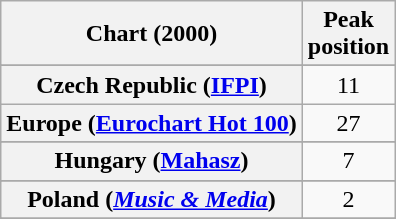<table class="wikitable sortable plainrowheaders" style="text-align:center">
<tr>
<th scope="col">Chart (2000)</th>
<th scope="col">Peak<br>position</th>
</tr>
<tr>
</tr>
<tr>
</tr>
<tr>
</tr>
<tr>
<th scope="row">Czech Republic (<a href='#'>IFPI</a>)</th>
<td>11</td>
</tr>
<tr>
<th scope="row">Europe (<a href='#'>Eurochart Hot 100</a>)</th>
<td>27</td>
</tr>
<tr>
</tr>
<tr>
<th scope="row">Hungary (<a href='#'>Mahasz</a>)</th>
<td>7</td>
</tr>
<tr>
</tr>
<tr>
</tr>
<tr>
</tr>
<tr>
<th scope="row">Poland (<em><a href='#'>Music & Media</a></em>)</th>
<td>2</td>
</tr>
<tr>
</tr>
<tr>
</tr>
<tr>
</tr>
<tr>
</tr>
</table>
